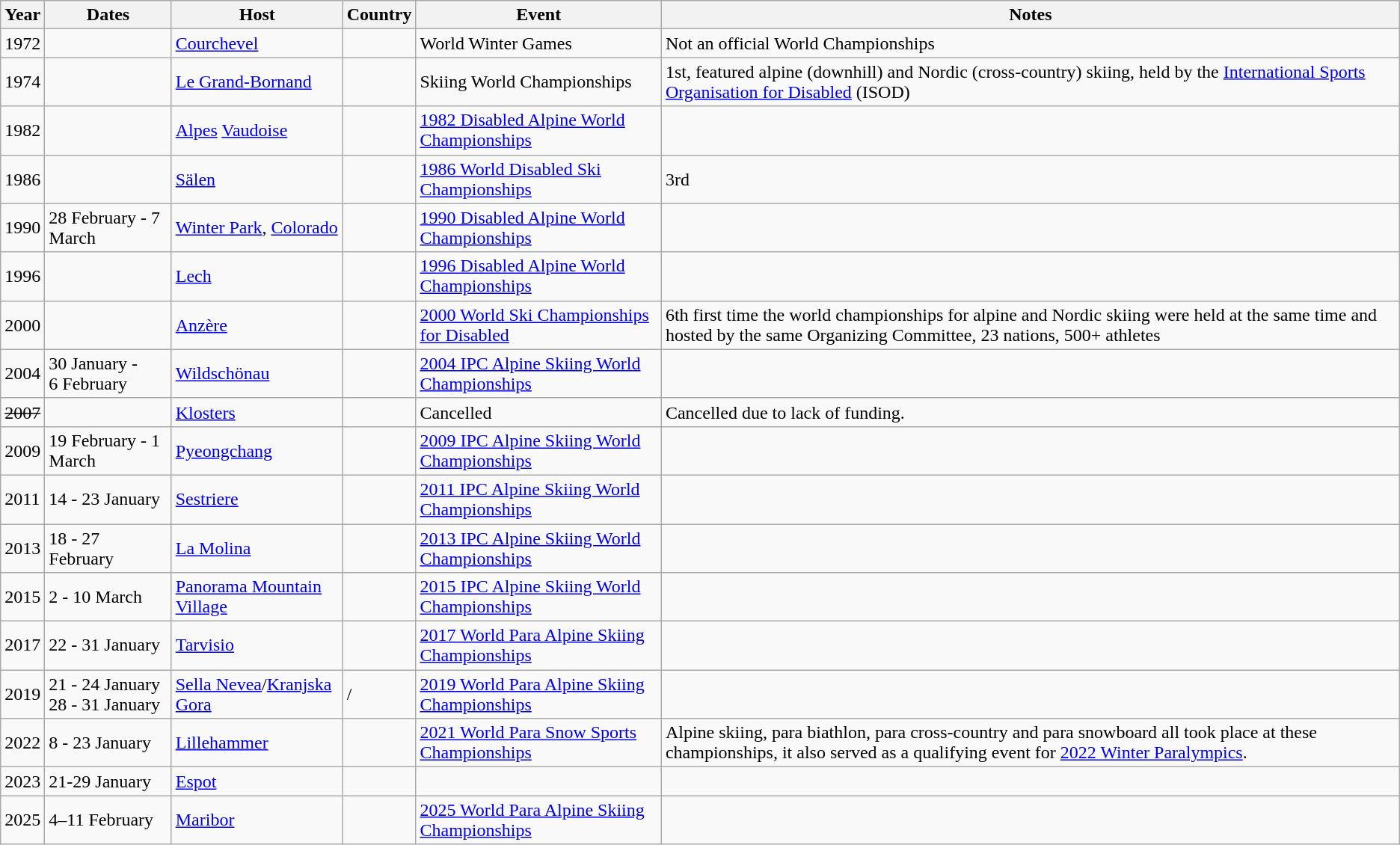<table class="wikitable">
<tr>
<th>Year</th>
<th>Dates</th>
<th>Host</th>
<th>Country</th>
<th>Event</th>
<th>Notes</th>
</tr>
<tr>
<td>1972</td>
<td></td>
<td><a href='#'>Courchevel</a></td>
<td></td>
<td>World Winter Games</td>
<td>Not an official World Championships</td>
</tr>
<tr>
<td>1974</td>
<td></td>
<td><a href='#'>Le Grand-Bornand</a></td>
<td></td>
<td>Skiing World Championships</td>
<td>1st, featured alpine (downhill) and Nordic (cross-country) skiing, held by the <a href='#'>International Sports Organisation for Disabled</a> (ISOD)</td>
</tr>
<tr>
<td>1982</td>
<td></td>
<td><a href='#'>Alpes</a> <a href='#'>Vaudoise</a></td>
<td></td>
<td><a href='#'>1982 Disabled Alpine World Championships</a></td>
<td></td>
</tr>
<tr>
<td>1986</td>
<td></td>
<td><a href='#'>Sälen</a></td>
<td></td>
<td><a href='#'>1986 World Disabled Ski Championships</a></td>
<td> 3rd </td>
</tr>
<tr>
<td>1990</td>
<td>28 February - 7 March</td>
<td><a href='#'>Winter Park</a>, <a href='#'>Colorado</a></td>
<td></td>
<td><a href='#'>1990 Disabled Alpine World Championships</a></td>
<td></td>
</tr>
<tr>
<td>1996</td>
<td></td>
<td><a href='#'>Lech</a></td>
<td></td>
<td><a href='#'>1996 Disabled Alpine World Championships</a></td>
<td></td>
</tr>
<tr>
<td>2000</td>
<td></td>
<td><a href='#'>Anzère</a></td>
<td></td>
<td><a href='#'>2000 World Ski Championships for Disabled</a></td>
<td>6th first time the world championships for alpine and Nordic skiing were held at the same time and hosted by the same Organizing Committee, 23 nations, 500+ athletes  </td>
</tr>
<tr>
<td>2004</td>
<td>30 January - <br> 6 February</td>
<td><a href='#'>Wildschönau</a></td>
<td></td>
<td><a href='#'>2004 IPC Alpine Skiing World Championships</a></td>
<td></td>
</tr>
<tr>
<td><s>2007</s></td>
<td></td>
<td><a href='#'>Klosters</a></td>
<td></td>
<td>Cancelled</td>
<td>Cancelled due to lack of funding.</td>
</tr>
<tr>
<td>2009</td>
<td>19 February - 1 March</td>
<td><a href='#'>Pyeongchang</a></td>
<td></td>
<td><a href='#'>2009 IPC Alpine Skiing World Championships</a></td>
<td></td>
</tr>
<tr>
<td>2011</td>
<td>14 - 23 January</td>
<td><a href='#'>Sestriere</a></td>
<td></td>
<td><a href='#'>2011 IPC Alpine Skiing World Championships</a></td>
<td></td>
</tr>
<tr>
<td>2013</td>
<td>18 - 27 February</td>
<td><a href='#'>La Molina</a></td>
<td></td>
<td><a href='#'>2013 IPC Alpine Skiing World Championships</a></td>
<td></td>
</tr>
<tr>
<td>2015</td>
<td>2 - 10 March</td>
<td><a href='#'>Panorama Mountain Village</a></td>
<td></td>
<td><a href='#'>2015 IPC Alpine Skiing World Championships</a></td>
<td></td>
</tr>
<tr>
<td>2017</td>
<td>22 - 31 January</td>
<td><a href='#'>Tarvisio</a></td>
<td></td>
<td><a href='#'>2017 World Para Alpine Skiing Championships</a></td>
<td></td>
</tr>
<tr>
<td>2019</td>
<td>21 - 24 January <br> 28 - 31 January</td>
<td><a href='#'>Sella Nevea</a>/<a href='#'>Kranjska Gora</a></td>
<td>/</td>
<td><a href='#'>2019 World Para Alpine Skiing Championships</a></td>
<td></td>
</tr>
<tr>
<td>2022</td>
<td>8 - 23 January</td>
<td><a href='#'>Lillehammer</a></td>
<td></td>
<td><a href='#'>2021 World Para Snow Sports Championships</a></td>
<td>Alpine skiing, para biathlon, para cross-country and para snowboard all took place at these championships, it also served as a qualifying event for <a href='#'>2022 Winter Paralympics</a>.</td>
</tr>
<tr>
<td>2023</td>
<td>21-29 January</td>
<td><a href='#'>Espot</a></td>
<td></td>
<td></td>
<td></td>
</tr>
<tr>
<td>2025</td>
<td>4–11 February</td>
<td><a href='#'>Maribor</a></td>
<td></td>
<td><a href='#'>2025 World Para Alpine Skiing Championships</a></td>
<td></td>
</tr>
</table>
